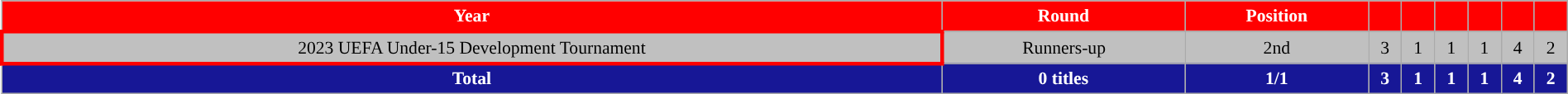<table class="wikitable" style="font-size:90%; text-align:center;" width="100%" class="wikitable">
<tr>
<th style="background:#ff0000; color:white; ">Year</th>
<th style="background:#ff0000; color:white; ">Round</th>
<th style="background:#ff0000; color:white; ">Position</th>
<th width="20" style="background:#ff0000; color:white; "></th>
<th width="20" style="background:#ff0000; color:white; "></th>
<th width="20" style="background:#ff0000; color:white; "></th>
<th width="20" style="background:#ff0000; color:white; "></th>
<th width="20" style="background:#ff0000; color:white; "></th>
<th width="20" style="background:#ff0000; color:white; "></th>
</tr>
<tr bgcolor=silver>
<td style="border: 3px solid red"> 2023 UEFA Under-15 Development Tournament</td>
<td>Runners-up</td>
<td>2nd</td>
<td>3</td>
<td>1</td>
<td>1</td>
<td>1</td>
<td>4</td>
<td>2</td>
</tr>
<tr>
<th style="background:#171796; color:white; ">Total</th>
<th style="background:#171796; color:white; ">0 titles</th>
<th style="background:#171796; color:white; ">1/1</th>
<th style="background:#171796; color:white; ">3</th>
<th style="background:#171796; color:white; ">1</th>
<th style="background:#171796; color:white; ">1</th>
<th style="background:#171796; color:white; ">1</th>
<th style="background:#171796; color:white; ">4</th>
<th style="background:#171796; color:white; ">2</th>
</tr>
</table>
